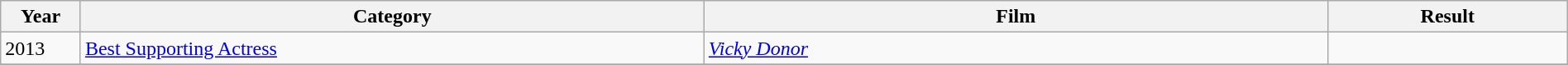<table class="wikitable plainrowheaders" width="100%" "textcolor:#000;">
<tr>
<th scope="col" width=5%><strong>Year</strong></th>
<th scope="col" width=39%><strong>Category</strong></th>
<th scope="col" width=39%><strong>Film</strong></th>
<th scope="col" width=15%><strong>Result</strong></th>
</tr>
<tr>
<td>2013</td>
<td><a href='#'>Best Supporting Actress</a></td>
<td><em><a href='#'>Vicky Donor</a></em></td>
<td></td>
</tr>
<tr>
</tr>
</table>
